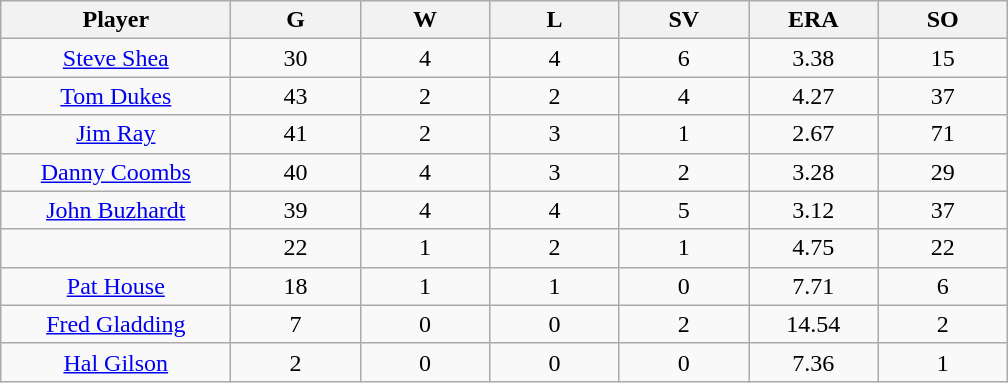<table class="wikitable sortable">
<tr>
<th bgcolor="#DDDDFF" width="16%">Player</th>
<th bgcolor="#DDDDFF" width="9%">G</th>
<th bgcolor="#DDDDFF" width="9%">W</th>
<th bgcolor="#DDDDFF" width="9%">L</th>
<th bgcolor="#DDDDFF" width="9%">SV</th>
<th bgcolor="#DDDDFF" width="9%">ERA</th>
<th bgcolor="#DDDDFF" width="9%">SO</th>
</tr>
<tr align="center">
<td><a href='#'>Steve Shea</a></td>
<td>30</td>
<td>4</td>
<td>4</td>
<td>6</td>
<td>3.38</td>
<td>15</td>
</tr>
<tr align=center>
<td><a href='#'>Tom Dukes</a></td>
<td>43</td>
<td>2</td>
<td>2</td>
<td>4</td>
<td>4.27</td>
<td>37</td>
</tr>
<tr align=center>
<td><a href='#'>Jim Ray</a></td>
<td>41</td>
<td>2</td>
<td>3</td>
<td>1</td>
<td>2.67</td>
<td>71</td>
</tr>
<tr align=center>
<td><a href='#'>Danny Coombs</a></td>
<td>40</td>
<td>4</td>
<td>3</td>
<td>2</td>
<td>3.28</td>
<td>29</td>
</tr>
<tr align=center>
<td><a href='#'>John Buzhardt</a></td>
<td>39</td>
<td>4</td>
<td>4</td>
<td>5</td>
<td>3.12</td>
<td>37</td>
</tr>
<tr align=center>
<td></td>
<td>22</td>
<td>1</td>
<td>2</td>
<td>1</td>
<td>4.75</td>
<td>22</td>
</tr>
<tr align="center">
<td><a href='#'>Pat House</a></td>
<td>18</td>
<td>1</td>
<td>1</td>
<td>0</td>
<td>7.71</td>
<td>6</td>
</tr>
<tr align=center>
<td><a href='#'>Fred Gladding</a></td>
<td>7</td>
<td>0</td>
<td>0</td>
<td>2</td>
<td>14.54</td>
<td>2</td>
</tr>
<tr align=center>
<td><a href='#'>Hal Gilson</a></td>
<td>2</td>
<td>0</td>
<td>0</td>
<td>0</td>
<td>7.36</td>
<td>1</td>
</tr>
</table>
